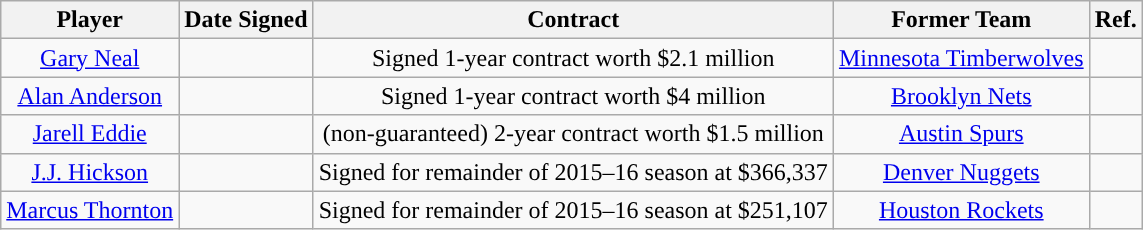<table class="wikitable sortable sortable">
<tr>
<th>Player</th>
<th>Date Signed</th>
<th>Contract</th>
<th>Former Team</th>
<th>Ref.</th>
</tr>
<tr style="text-align: center">
<td><a href='#'>Gary Neal</a></td>
<td></td>
<td>Signed 1-year contract worth $2.1 million</td>
<td><a href='#'>Minnesota Timberwolves</a></td>
<td></td>
</tr>
<tr style="text-align: center">
<td><a href='#'>Alan Anderson</a></td>
<td></td>
<td>Signed 1-year contract worth $4 million</td>
<td><a href='#'>Brooklyn Nets</a></td>
<td></td>
</tr>
<tr style="text-align: center">
<td><a href='#'>Jarell Eddie</a></td>
<td></td>
<td>(non-guaranteed) 2-year contract worth $1.5 million</td>
<td><a href='#'>Austin Spurs</a></td>
<td></td>
</tr>
<tr style="text-align: center">
<td><a href='#'>J.J. Hickson</a></td>
<td></td>
<td>Signed for remainder of 2015–16 season at $366,337</td>
<td><a href='#'>Denver Nuggets</a></td>
<td></td>
</tr>
<tr style="text-align: center">
<td><a href='#'>Marcus Thornton</a></td>
<td></td>
<td>Signed for remainder of 2015–16 season at $251,107</td>
<td><a href='#'>Houston Rockets</a></td>
<td></td>
</tr>
</table>
